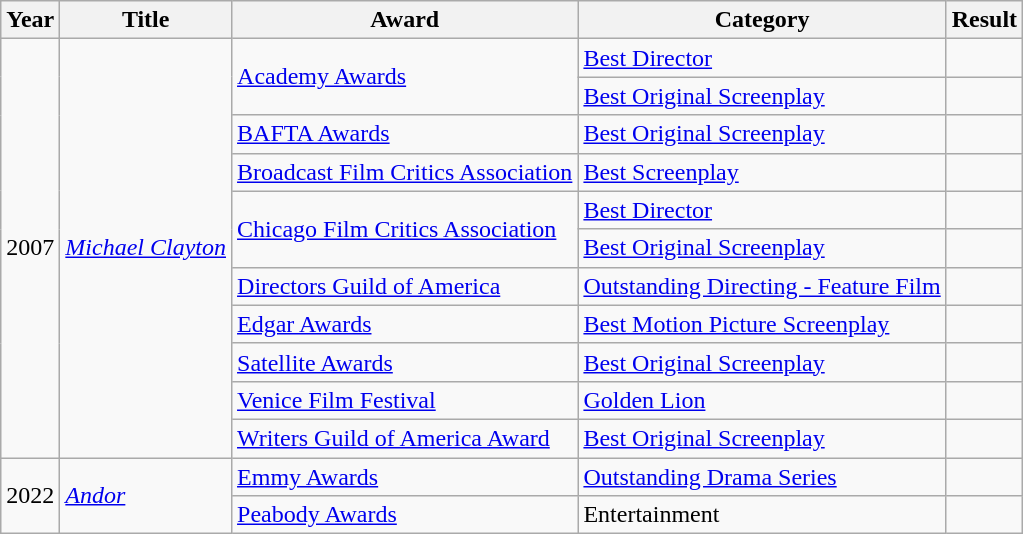<table class="wikitable">
<tr>
<th>Year</th>
<th>Title</th>
<th>Award</th>
<th>Category</th>
<th>Result</th>
</tr>
<tr>
<td rowspan=11>2007</td>
<td rowspan=11><em><a href='#'>Michael Clayton</a></em></td>
<td rowspan=2><a href='#'>Academy Awards</a></td>
<td><a href='#'>Best Director</a></td>
<td></td>
</tr>
<tr>
<td><a href='#'>Best Original Screenplay</a></td>
<td></td>
</tr>
<tr>
<td><a href='#'>BAFTA Awards</a></td>
<td><a href='#'>Best Original Screenplay</a></td>
<td></td>
</tr>
<tr>
<td><a href='#'>Broadcast Film Critics Association</a></td>
<td><a href='#'>Best Screenplay</a></td>
<td></td>
</tr>
<tr>
<td rowspan=2><a href='#'>Chicago Film Critics Association</a></td>
<td><a href='#'>Best Director</a></td>
<td></td>
</tr>
<tr>
<td><a href='#'>Best Original Screenplay</a></td>
<td></td>
</tr>
<tr>
<td><a href='#'>Directors Guild of America</a></td>
<td><a href='#'>Outstanding Directing - Feature Film</a></td>
<td></td>
</tr>
<tr>
<td><a href='#'>Edgar Awards</a></td>
<td><a href='#'>Best Motion Picture Screenplay</a></td>
<td></td>
</tr>
<tr>
<td><a href='#'>Satellite Awards</a></td>
<td><a href='#'>Best Original Screenplay</a></td>
<td></td>
</tr>
<tr>
<td><a href='#'>Venice Film Festival</a></td>
<td><a href='#'>Golden Lion</a></td>
<td></td>
</tr>
<tr>
<td><a href='#'>Writers Guild of America Award</a></td>
<td><a href='#'>Best Original Screenplay</a></td>
<td></td>
</tr>
<tr>
<td rowspan=2>2022</td>
<td rowspan=2><em><a href='#'>Andor</a></em></td>
<td><a href='#'>Emmy Awards</a></td>
<td><a href='#'>Outstanding Drama Series</a></td>
<td></td>
</tr>
<tr>
<td><a href='#'>Peabody Awards</a></td>
<td>Entertainment</td>
<td></td>
</tr>
</table>
